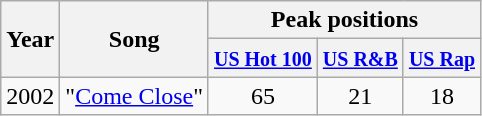<table class="wikitable">
<tr>
<th rowspan="2">Year</th>
<th rowspan="2">Song</th>
<th colspan="4">Peak positions</th>
</tr>
<tr>
<th><small><a href='#'>US Hot 100</a></small></th>
<th><small><a href='#'>US R&B</a></small></th>
<th><small><a href='#'>US Rap</a></small></th>
</tr>
<tr>
<td>2002</td>
<td>"<a href='#'>Come Close</a>"</td>
<td style="text-align:center;">65</td>
<td style="text-align:center;">21</td>
<td style="text-align:center;">18</td>
</tr>
</table>
